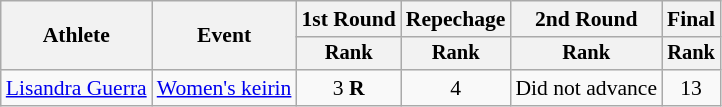<table class="wikitable" style="font-size:90%;">
<tr>
<th rowspan=2>Athlete</th>
<th rowspan=2>Event</th>
<th>1st Round</th>
<th>Repechage</th>
<th>2nd Round</th>
<th>Final</th>
</tr>
<tr style="font-size:95%">
<th>Rank</th>
<th>Rank</th>
<th>Rank</th>
<th>Rank</th>
</tr>
<tr align=center>
<td align=left><a href='#'>Lisandra Guerra</a></td>
<td align=left><a href='#'>Women's keirin</a></td>
<td>3 <strong>R</strong></td>
<td>4</td>
<td>Did not advance</td>
<td>13</td>
</tr>
</table>
